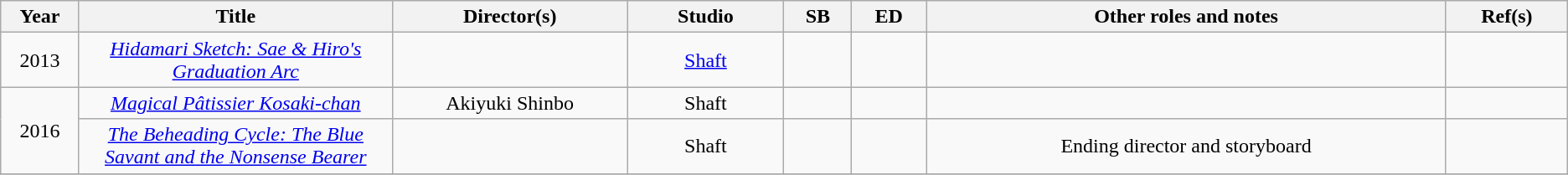<table class="wikitable sortable" style="text-align:center; margin=auto; ">
<tr>
<th scope="col" width=5%>Year</th>
<th scope="col" width=20%>Title</th>
<th scope="col" width=15%>Director(s)</th>
<th scope="col" width=10%>Studio</th>
<th scope="col" class="unsortable">SB</th>
<th scope="col" class="unsortable">ED</th>
<th scope="col" class="unsortable">Other roles and notes</th>
<th scope="col" class="unsortable">Ref(s)</th>
</tr>
<tr>
<td>2013</td>
<td><em><a href='#'>Hidamari Sketch: Sae & Hiro's Graduation Arc</a></em></td>
<td></td>
<td><a href='#'>Shaft</a></td>
<td></td>
<td></td>
<td></td>
<td></td>
</tr>
<tr>
<td rowspan="2">2016</td>
<td><em><a href='#'>Magical Pâtissier Kosaki-chan</a></em></td>
<td>Akiyuki Shinbo <br></td>
<td>Shaft</td>
<td></td>
<td></td>
<td></td>
<td></td>
</tr>
<tr>
<td><em><a href='#'>The Beheading Cycle: The Blue Savant and the Nonsense Bearer</a></em></td>
<td></td>
<td>Shaft</td>
<td></td>
<td></td>
<td>Ending director and storyboard</td>
<td></td>
</tr>
<tr>
</tr>
</table>
